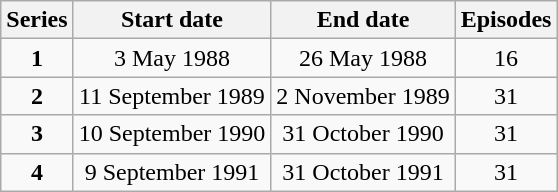<table class="wikitable" style="text-align:center;">
<tr>
<th>Series</th>
<th>Start date</th>
<th>End date</th>
<th>Episodes</th>
</tr>
<tr>
<td><strong>1</strong></td>
<td>3 May 1988</td>
<td>26 May 1988</td>
<td>16</td>
</tr>
<tr>
<td><strong>2</strong></td>
<td>11 September 1989</td>
<td>2 November 1989</td>
<td>31</td>
</tr>
<tr>
<td><strong>3</strong></td>
<td>10 September 1990</td>
<td>31 October 1990</td>
<td>31</td>
</tr>
<tr>
<td><strong>4</strong></td>
<td>9 September 1991</td>
<td>31 October 1991</td>
<td>31</td>
</tr>
</table>
